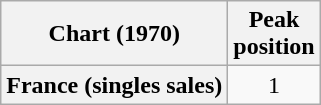<table class="wikitable plainrowheaders sortable" style="text-align:left;">
<tr>
<th scope="col">Chart (1970)</th>
<th scope="col">Peak<br>position<br></th>
</tr>
<tr>
<th scope="row">France (singles sales)</th>
<td align="center">1</td>
</tr>
</table>
